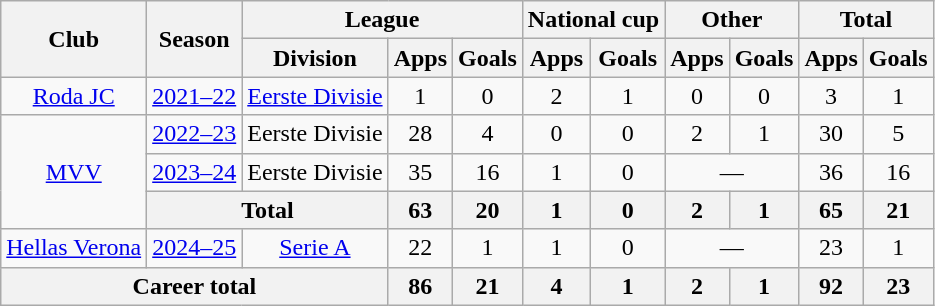<table class="wikitable" style="text-align:center">
<tr>
<th rowspan="2">Club</th>
<th rowspan="2">Season</th>
<th colspan="3">League</th>
<th colspan="2">National cup</th>
<th colspan="2">Other</th>
<th colspan="2">Total</th>
</tr>
<tr>
<th>Division</th>
<th>Apps</th>
<th>Goals</th>
<th>Apps</th>
<th>Goals</th>
<th>Apps</th>
<th>Goals</th>
<th>Apps</th>
<th>Goals</th>
</tr>
<tr>
<td><a href='#'>Roda JC</a></td>
<td><a href='#'>2021–22</a></td>
<td><a href='#'>Eerste Divisie</a></td>
<td>1</td>
<td>0</td>
<td>2</td>
<td>1</td>
<td>0</td>
<td>0</td>
<td>3</td>
<td>1</td>
</tr>
<tr>
<td rowspan="3"><a href='#'>MVV</a></td>
<td><a href='#'>2022–23</a></td>
<td>Eerste Divisie</td>
<td>28</td>
<td>4</td>
<td>0</td>
<td>0</td>
<td>2</td>
<td>1</td>
<td>30</td>
<td>5</td>
</tr>
<tr>
<td><a href='#'>2023–24</a></td>
<td>Eerste Divisie</td>
<td>35</td>
<td>16</td>
<td>1</td>
<td>0</td>
<td colspan="2">—</td>
<td>36</td>
<td>16</td>
</tr>
<tr>
<th colspan="2">Total</th>
<th>63</th>
<th>20</th>
<th>1</th>
<th>0</th>
<th>2</th>
<th>1</th>
<th>65</th>
<th>21</th>
</tr>
<tr>
<td><a href='#'>Hellas Verona</a></td>
<td><a href='#'>2024–25</a></td>
<td><a href='#'>Serie A</a></td>
<td>22</td>
<td>1</td>
<td>1</td>
<td>0</td>
<td colspan="2">—</td>
<td>23</td>
<td>1</td>
</tr>
<tr>
<th colspan="3">Career total</th>
<th>86</th>
<th>21</th>
<th>4</th>
<th>1</th>
<th>2</th>
<th>1</th>
<th>92</th>
<th>23</th>
</tr>
</table>
